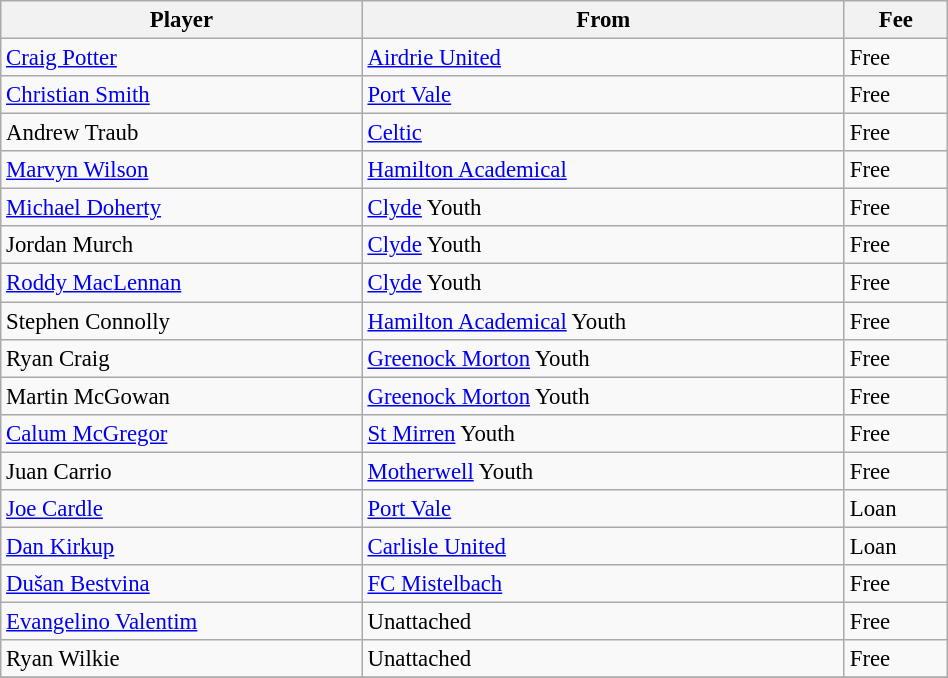<table class="wikitable" style="text-align:center; font-size:95%;width:50%; text-align:left">
<tr>
<th><strong>Player</strong></th>
<th><strong>From</strong></th>
<th><strong>Fee</strong></th>
</tr>
<tr --->
<td> <a href='#'>Craig Potter</a></td>
<td><a href='#'>Airdrie United</a></td>
<td>Free</td>
</tr>
<tr --->
<td> <a href='#'>Christian Smith</a></td>
<td><a href='#'>Port Vale</a></td>
<td>Free</td>
</tr>
<tr --->
<td> Andrew Traub</td>
<td><a href='#'>Celtic</a></td>
<td>Free</td>
</tr>
<tr --->
<td> <a href='#'>Marvyn Wilson</a></td>
<td><a href='#'>Hamilton Academical</a></td>
<td>Free</td>
</tr>
<tr --->
<td> <a href='#'>Michael Doherty</a></td>
<td><a href='#'>Clyde</a> Youth</td>
<td>Free</td>
</tr>
<tr --->
<td> Jordan Murch</td>
<td><a href='#'>Clyde</a> Youth</td>
<td>Free</td>
</tr>
<tr --->
<td> <a href='#'>Roddy MacLennan</a></td>
<td><a href='#'>Clyde</a> Youth</td>
<td>Free</td>
</tr>
<tr --->
<td> Stephen Connolly</td>
<td><a href='#'>Hamilton Academical</a> Youth</td>
<td>Free</td>
</tr>
<tr --->
<td> Ryan Craig</td>
<td><a href='#'>Greenock Morton</a> Youth</td>
<td>Free</td>
</tr>
<tr --->
<td> Martin McGowan</td>
<td><a href='#'>Greenock Morton</a> Youth</td>
<td>Free</td>
</tr>
<tr --->
<td> <a href='#'>Calum McGregor</a></td>
<td><a href='#'>St Mirren</a> Youth</td>
<td>Free</td>
</tr>
<tr --->
<td> Juan Carrio</td>
<td><a href='#'>Motherwell</a> Youth</td>
<td>Free</td>
</tr>
<tr --->
<td> <a href='#'>Joe Cardle</a></td>
<td><a href='#'>Port Vale</a></td>
<td>Loan</td>
</tr>
<tr --->
<td> <a href='#'>Dan Kirkup</a></td>
<td><a href='#'>Carlisle United</a></td>
<td>Loan</td>
</tr>
<tr --->
<td> <a href='#'>Dušan Bestvina</a></td>
<td><a href='#'>FC Mistelbach</a></td>
<td>Free</td>
</tr>
<tr --->
<td> <a href='#'>Evangelino Valentim</a></td>
<td>Unattached</td>
<td>Free</td>
</tr>
<tr --->
<td> Ryan Wilkie</td>
<td>Unattached</td>
<td>Free</td>
</tr>
<tr --->
</tr>
</table>
